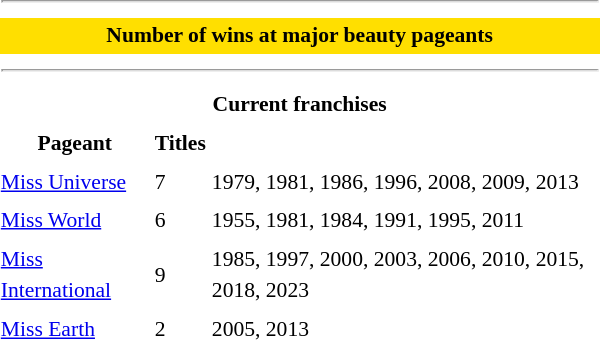<table class="toccolours" style="width: 20em; float:right; margin-left:1em; font-size:90%; line-height:1.5em; width:32%;">
<tr>
<td colspan="3"><hr></td>
</tr>
<tr>
<th colspan="3" style="text-align:center; background:#FFDF00;">Number of wins at major beauty pageants</th>
</tr>
<tr>
<td colspan="3"><hr></td>
</tr>
<tr>
<th colspan="3" style="text-align:center;">Current franchises</th>
</tr>
<tr>
<th scope="col">Pageant</th>
<th>Titles</th>
<th></th>
</tr>
<tr>
<td><a href='#'>Miss Universe</a></td>
<td>7</td>
<td>1979, 1981, 1986, 1996, 2008, 2009, 2013</td>
</tr>
<tr>
<td><a href='#'>Miss World</a></td>
<td>6</td>
<td>1955, 1981, 1984, 1991, 1995, 2011</td>
</tr>
<tr>
<td><a href='#'>Miss International</a></td>
<td>9</td>
<td>1985, 1997, 2000, 2003, 2006, 2010, 2015, 2018, 2023</td>
</tr>
<tr>
<td><a href='#'>Miss Earth</a></td>
<td>2</td>
<td>2005, 2013</td>
</tr>
<tr>
</tr>
</table>
